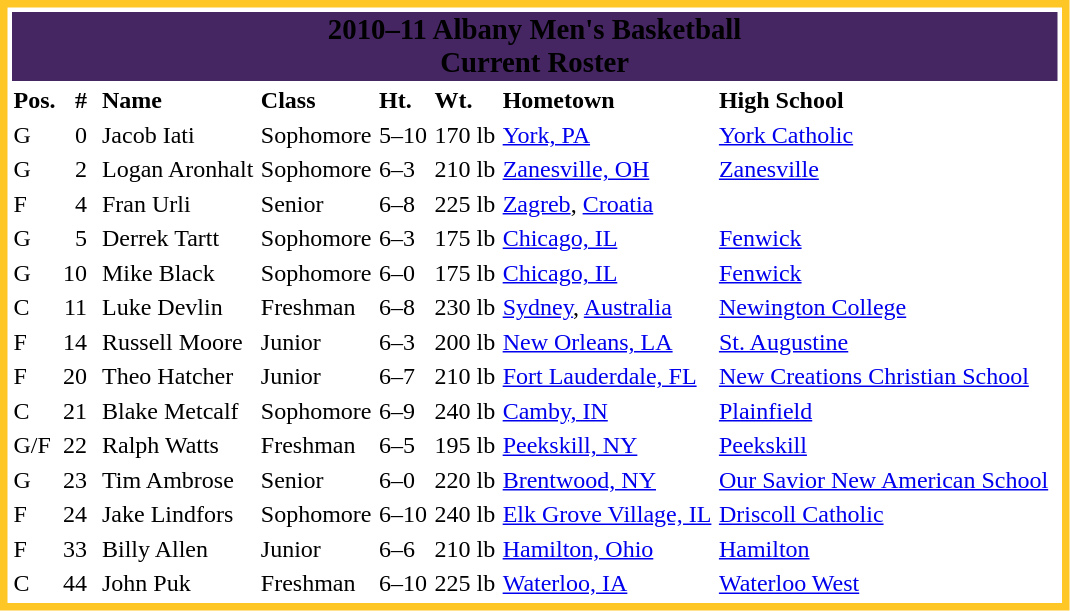<table style="border:5px solid #FFC726;" cellspacing=3>
<tr align="center" bgcolor="#452663">
<td colspan=10><big><span><strong>2010–11 Albany Men's Basketball</strong><br><strong>Current Roster</strong></span></big></td>
</tr>
<tr>
<td><strong>Pos.</strong></td>
<td align="right"><strong>#</strong></td>
<td></td>
<td><strong>Name</strong></td>
<td><strong>Class</strong></td>
<td><strong>Ht.</strong></td>
<td><strong>Wt.</strong></td>
<td><strong>Hometown</strong></td>
<td><strong>High School</strong></td>
</tr>
<tr>
<td>G</td>
<td align="right">0</td>
<td align="center"></td>
<td>Jacob Iati</td>
<td>Sophomore</td>
<td>5–10</td>
<td>170 lb</td>
<td><a href='#'>York, PA</a></td>
<td><a href='#'>York Catholic</a></td>
</tr>
<tr>
<td>G</td>
<td align="right">2</td>
<td></td>
<td>Logan Aronhalt</td>
<td>Sophomore</td>
<td>6–3</td>
<td>210 lb</td>
<td><a href='#'>Zanesville, OH</a></td>
<td><a href='#'>Zanesville</a></td>
</tr>
<tr>
<td>F</td>
<td align="right">4</td>
<td></td>
<td>Fran Urli</td>
<td>Senior</td>
<td>6–8</td>
<td>225 lb</td>
<td><a href='#'>Zagreb</a>, <a href='#'>Croatia</a></td>
<td></td>
<td></td>
</tr>
<tr>
<td>G</td>
<td align="right">5</td>
<td></td>
<td>Derrek Tartt</td>
<td>Sophomore</td>
<td>6–3</td>
<td>175 lb</td>
<td><a href='#'>Chicago, IL</a></td>
<td><a href='#'>Fenwick</a></td>
</tr>
<tr>
<td>G</td>
<td align="right">10</td>
<td></td>
<td>Mike Black</td>
<td>Sophomore</td>
<td>6–0</td>
<td>175 lb</td>
<td><a href='#'>Chicago, IL</a></td>
<td><a href='#'>Fenwick</a></td>
</tr>
<tr>
<td>C</td>
<td align="right">11</td>
<td></td>
<td>Luke Devlin</td>
<td>Freshman</td>
<td>6–8</td>
<td>230 lb</td>
<td><a href='#'>Sydney</a>, <a href='#'>Australia</a></td>
<td><a href='#'>Newington College</a></td>
</tr>
<tr>
<td>F</td>
<td align="right">14</td>
<td></td>
<td>Russell Moore</td>
<td>Junior</td>
<td>6–3</td>
<td>200 lb</td>
<td><a href='#'>New Orleans, LA</a></td>
<td><a href='#'>St. Augustine</a></td>
</tr>
<tr>
<td>F</td>
<td align="right">20</td>
<td></td>
<td>Theo Hatcher</td>
<td>Junior</td>
<td>6–7</td>
<td>210 lb</td>
<td><a href='#'>Fort Lauderdale, FL</a></td>
<td><a href='#'>New Creations Christian School</a></td>
</tr>
<tr>
<td>C</td>
<td align="right">21</td>
<td></td>
<td>Blake Metcalf</td>
<td>Sophomore</td>
<td>6–9</td>
<td>240 lb</td>
<td><a href='#'>Camby, IN</a></td>
<td><a href='#'>Plainfield</a></td>
</tr>
<tr>
<td>G/F</td>
<td align="right">22</td>
<td></td>
<td>Ralph Watts</td>
<td> Freshman</td>
<td>6–5</td>
<td>195 lb</td>
<td><a href='#'>Peekskill, NY</a></td>
<td><a href='#'>Peekskill</a></td>
</tr>
<tr>
<td>G</td>
<td align="right">23</td>
<td></td>
<td>Tim Ambrose</td>
<td>Senior</td>
<td>6–0</td>
<td>220 lb</td>
<td><a href='#'>Brentwood, NY</a></td>
<td><a href='#'>Our Savior New American School</a></td>
</tr>
<tr>
<td>F</td>
<td align="right">24</td>
<td></td>
<td>Jake Lindfors</td>
<td>Sophomore</td>
<td>6–10</td>
<td>240 lb</td>
<td><a href='#'>Elk Grove Village, IL</a></td>
<td><a href='#'>Driscoll Catholic</a></td>
</tr>
<tr>
<td>F</td>
<td align="right">33</td>
<td></td>
<td>Billy Allen</td>
<td>Junior</td>
<td>6–6</td>
<td>210 lb</td>
<td><a href='#'>Hamilton, Ohio</a></td>
<td><a href='#'>Hamilton</a></td>
</tr>
<tr>
<td>C</td>
<td align="right">44</td>
<td></td>
<td>John Puk</td>
<td> Freshman</td>
<td>6–10</td>
<td>225 lb</td>
<td><a href='#'>Waterloo, IA</a></td>
<td><a href='#'>Waterloo West</a></td>
</tr>
</table>
